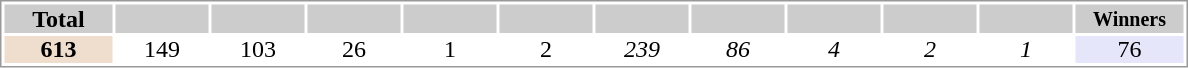<table style="border: 1px solid #999; background-color:#FFFFFF; line-height:16px; text-align:center">
<tr>
<th width="70" style="background-color: #ccc;">Total</th>
<th width="60" style="background-color: #ccc;"><small></small></th>
<th width="60" style="background-color: #ccc;"><small></small></th>
<th width="60" style="background-color: #ccc;"><small></small></th>
<th width="60" style="background-color: #ccc;"><small></small></th>
<th width="60" style="background-color: #ccc;"><small></small></th>
<th width="60" style="background-color: #ccc;"><small><em></em></small></th>
<th width="60" style="background-color: #ccc;"><small><em></em></small></th>
<th width="60" style="background-color: #ccc;"><small><em></em></small></th>
<th width="60" style="background-color: #ccc;"><small><em></em></small></th>
<th width="60" style="background-color: #ccc;"><small><em></em></small></th>
<th width="70" style="background-color: #ccc;"><small>Winners</small></th>
</tr>
<tr>
<td bgcolor="#EFDECD"><strong>613</strong></td>
<td>149</td>
<td>103</td>
<td>26</td>
<td>1</td>
<td>2</td>
<td><em>239</em></td>
<td><em>86</em></td>
<td><em>4</em></td>
<td><em>2</em></td>
<td><em>1</em></td>
<td bgcolor="#E6E6FA">76</td>
</tr>
</table>
